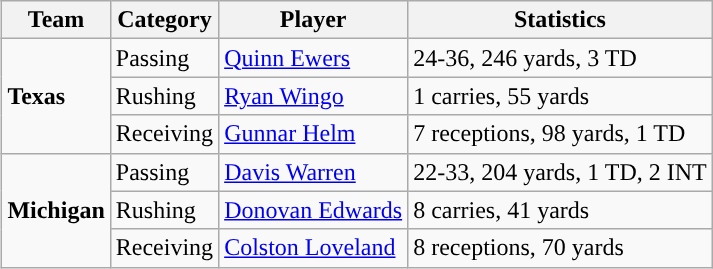<table class="wikitable" style="float: right;">
<tr>
<th>Team</th>
<th>Category</th>
<th>Player</th>
<th>Statistics</th>
</tr>
<tr>
<td rowspan=3><strong>Texas</strong></td>
<td>Passing</td>
<td><a href='#'>Quinn Ewers</a></td>
<td>24-36, 246 yards, 3 TD</td>
</tr>
<tr>
<td>Rushing</td>
<td><a href='#'>Ryan Wingo</a></td>
<td>1 carries, 55 yards</td>
</tr>
<tr>
<td>Receiving</td>
<td><a href='#'>Gunnar Helm</a></td>
<td>7 receptions, 98 yards, 1 TD</td>
</tr>
<tr>
<td rowspan=3><strong>Michigan</strong></td>
<td>Passing</td>
<td><a href='#'>Davis Warren</a></td>
<td>22-33, 204 yards, 1 TD, 2 INT</td>
</tr>
<tr>
<td>Rushing</td>
<td><a href='#'>Donovan Edwards</a></td>
<td>8 carries, 41 yards</td>
</tr>
<tr>
<td>Receiving</td>
<td><a href='#'>Colston Loveland</a></td>
<td>8 receptions, 70 yards</td>
</tr>
</table>
